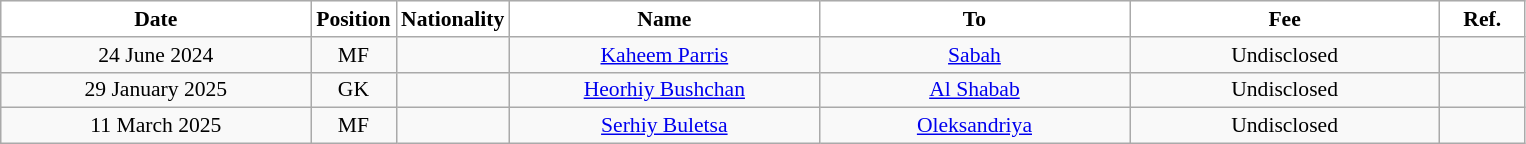<table class="wikitable" style="text-align:center; font-size:90%; ">
<tr>
<th style="background:#ffffff; color:black; width:200px;">Date</th>
<th style="background:#ffffff; color:black; width:50px;">Position</th>
<th style="background:#ffffff; color:black; width:50px;">Nationality</th>
<th style="background:#ffffff; color:black; width:200px;">Name</th>
<th style="background:#ffffff; color:black; width:200px;">To</th>
<th style="background:#ffffff; color:black; width:200px;">Fee</th>
<th style="background:#ffffff; color:black; width:50px;">Ref.</th>
</tr>
<tr>
<td>24 June 2024</td>
<td>MF</td>
<td></td>
<td><a href='#'>Kaheem Parris</a></td>
<td><a href='#'>Sabah</a></td>
<td>Undisclosed</td>
<td></td>
</tr>
<tr>
<td>29 January 2025</td>
<td>GK</td>
<td></td>
<td><a href='#'>Heorhiy Bushchan</a></td>
<td><a href='#'>Al Shabab</a></td>
<td>Undisclosed</td>
<td></td>
</tr>
<tr>
<td>11 March 2025</td>
<td>MF</td>
<td></td>
<td><a href='#'>Serhiy Buletsa</a></td>
<td><a href='#'>Oleksandriya</a></td>
<td>Undisclosed</td>
<td></td>
</tr>
</table>
